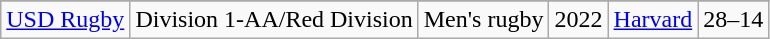<table class="wikitable">
<tr>
</tr>
<tr align="center">
<td><a href='#'>USD Rugby</a></td>
<td>Division 1-AA/Red Division</td>
<td>Men's rugby</td>
<td>2022</td>
<td><a href='#'>Harvard</a></td>
<td>28–14</td>
</tr>
</table>
